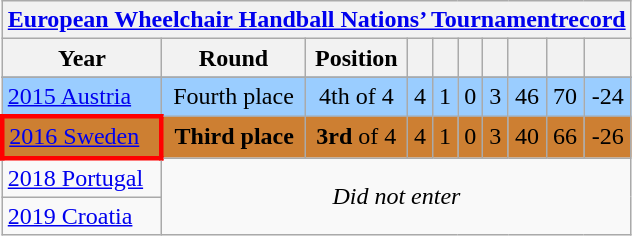<table class="wikitable" style="text-align: center;">
<tr>
<th colspan=10><a href='#'>European Wheelchair Handball Nations’ Tournamentrecord</a></th>
</tr>
<tr>
<th>Year</th>
<th>Round</th>
<th>Position</th>
<th></th>
<th></th>
<th></th>
<th></th>
<th></th>
<th></th>
<th></th>
</tr>
<tr>
</tr>
<tr style="background:#9acdff;">
<td align=left> <a href='#'>2015 Austria</a></td>
<td>Fourth place</td>
<td>4th of 4</td>
<td>4</td>
<td>1</td>
<td>0</td>
<td>3</td>
<td>46</td>
<td>70</td>
<td>-24</td>
</tr>
<tr bgcolor=CD7F32>
<td style="border: 3px solid red" align=left> <a href='#'>2016 Sweden</a></td>
<td><strong>Third place</strong></td>
<td><strong>3rd</strong> of 4</td>
<td>4</td>
<td>1</td>
<td>0</td>
<td>3</td>
<td>40</td>
<td>66</td>
<td>-26</td>
</tr>
<tr>
<td align=left> <a href='#'>2018 Portugal</a></td>
<td rowspan=2 colspan=9><em>Did not enter</em></td>
</tr>
<tr>
<td align=left> <a href='#'>2019 Croatia</a></td>
</tr>
</table>
